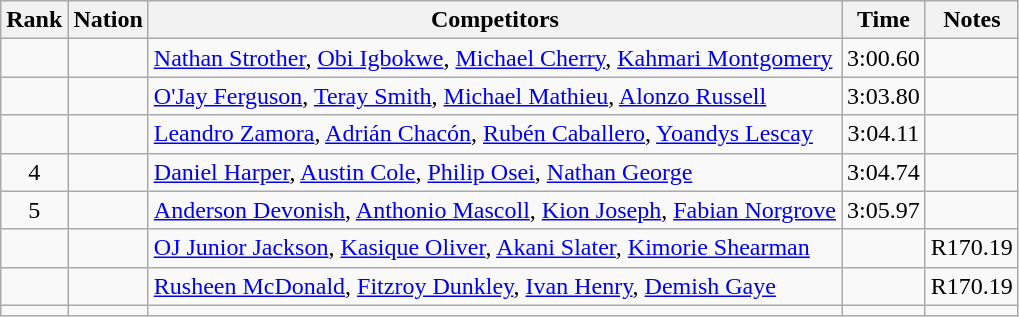<table class="wikitable sortable" style="text-align:center">
<tr>
<th>Rank</th>
<th>Nation</th>
<th>Competitors</th>
<th>Time</th>
<th>Notes</th>
</tr>
<tr>
<td></td>
<td align=left></td>
<td align=left><a href='#'>Nathan Strother</a>, <a href='#'>Obi Igbokwe</a>, <a href='#'>Michael Cherry</a>, <a href='#'>Kahmari Montgomery</a></td>
<td>3:00.60</td>
<td></td>
</tr>
<tr>
<td></td>
<td align=left></td>
<td align=left><a href='#'>O'Jay Ferguson</a>, <a href='#'>Teray Smith</a>, <a href='#'>Michael Mathieu</a>, <a href='#'>Alonzo Russell</a></td>
<td>3:03.80</td>
<td></td>
</tr>
<tr>
<td></td>
<td align=left></td>
<td align=left><a href='#'>Leandro Zamora</a>, <a href='#'>Adrián Chacón</a>, <a href='#'>Rubén Caballero</a>, <a href='#'>Yoandys Lescay</a></td>
<td>3:04.11</td>
<td></td>
</tr>
<tr>
<td>4</td>
<td align=left></td>
<td align=left><a href='#'>Daniel Harper</a>, <a href='#'>Austin Cole</a>, <a href='#'>Philip Osei</a>, <a href='#'>Nathan George</a></td>
<td>3:04.74</td>
<td></td>
</tr>
<tr>
<td>5</td>
<td align=left></td>
<td align=left><a href='#'>Anderson Devonish</a>, <a href='#'>Anthonio Mascoll</a>, <a href='#'>Kion Joseph</a>, <a href='#'>Fabian Norgrove</a></td>
<td>3:05.97</td>
<td></td>
</tr>
<tr>
<td></td>
<td align=left></td>
<td align=left><a href='#'>OJ Junior Jackson</a>, <a href='#'>Kasique Oliver</a>, <a href='#'>Akani Slater</a>, <a href='#'>Kimorie Shearman</a></td>
<td></td>
<td>R170.19</td>
</tr>
<tr>
<td></td>
<td align=left></td>
<td align=left><a href='#'>Rusheen McDonald</a>, <a href='#'>Fitzroy Dunkley</a>, <a href='#'>Ivan Henry</a>, <a href='#'>Demish Gaye</a></td>
<td></td>
<td>R170.19</td>
</tr>
<tr>
<td></td>
<td align=left></td>
<td align=left></td>
<td></td>
<td></td>
</tr>
</table>
